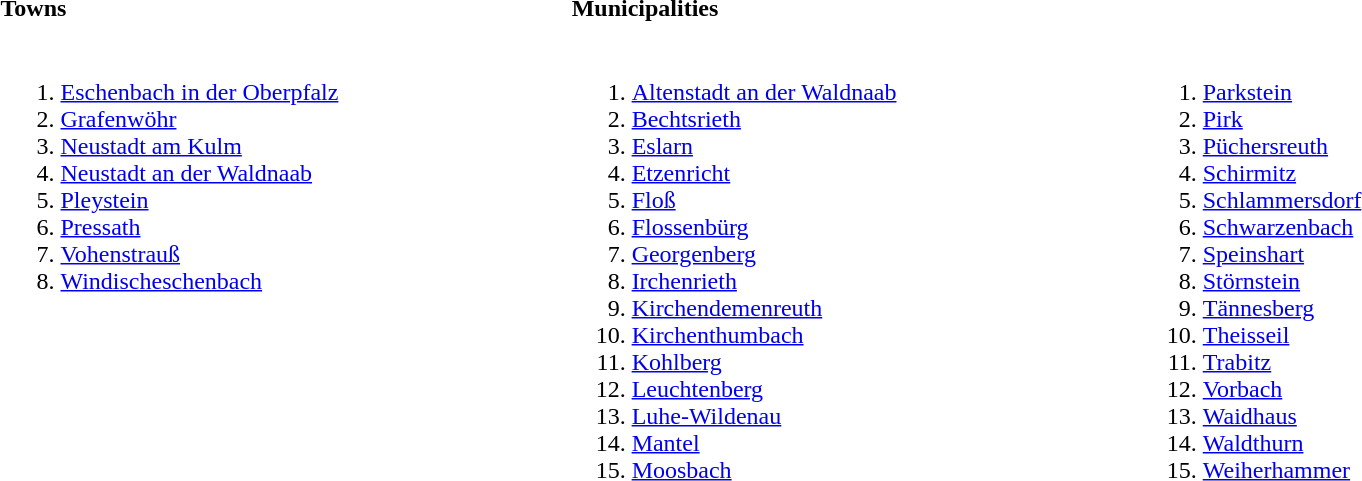<table>
<tr>
<th align=left width=20%>Towns</th>
<th align=left width=20%>Municipalities</th>
<th align=left width=20%></th>
</tr>
<tr valign=top>
<td><br><ol><li><a href='#'>Eschenbach in der Oberpfalz</a></li><li><a href='#'>Grafenwöhr</a></li><li><a href='#'>Neustadt am Kulm</a></li><li><a href='#'>Neustadt an der Waldnaab</a></li><li><a href='#'>Pleystein</a></li><li><a href='#'>Pressath</a></li><li><a href='#'>Vohenstrauß</a></li><li><a href='#'>Windischeschenbach</a></li></ol></td>
<td><br><ol><li><a href='#'>Altenstadt an der Waldnaab</a></li><li><a href='#'>Bechtsrieth</a></li><li><a href='#'>Eslarn</a></li><li><a href='#'>Etzenricht</a></li><li><a href='#'>Floß</a></li><li><a href='#'>Flossenbürg</a></li><li><a href='#'>Georgenberg</a></li><li><a href='#'>Irchenrieth</a></li><li><a href='#'>Kirchendemenreuth</a></li><li><a href='#'>Kirchenthumbach</a></li><li><a href='#'>Kohlberg</a></li><li><a href='#'>Leuchtenberg</a></li><li><a href='#'>Luhe-Wildenau</a></li><li><a href='#'>Mantel</a></li><li><a href='#'>Moosbach</a></li></ol></td>
<td><br><ol>
<li><a href='#'>Parkstein</a>
<li><a href='#'>Pirk</a>
<li><a href='#'>Püchersreuth</a>
<li><a href='#'>Schirmitz</a>
<li><a href='#'>Schlammersdorf</a>
<li><a href='#'>Schwarzenbach</a>
<li><a href='#'>Speinshart</a>
<li><a href='#'>Störnstein</a>
<li><a href='#'>Tännesberg</a>
<li><a href='#'>Theisseil</a>
<li><a href='#'>Trabitz</a>
<li><a href='#'>Vorbach</a>
<li><a href='#'>Waidhaus</a>
<li><a href='#'>Waldthurn</a>
<li><a href='#'>Weiherhammer</a>
</ol></td>
</tr>
</table>
